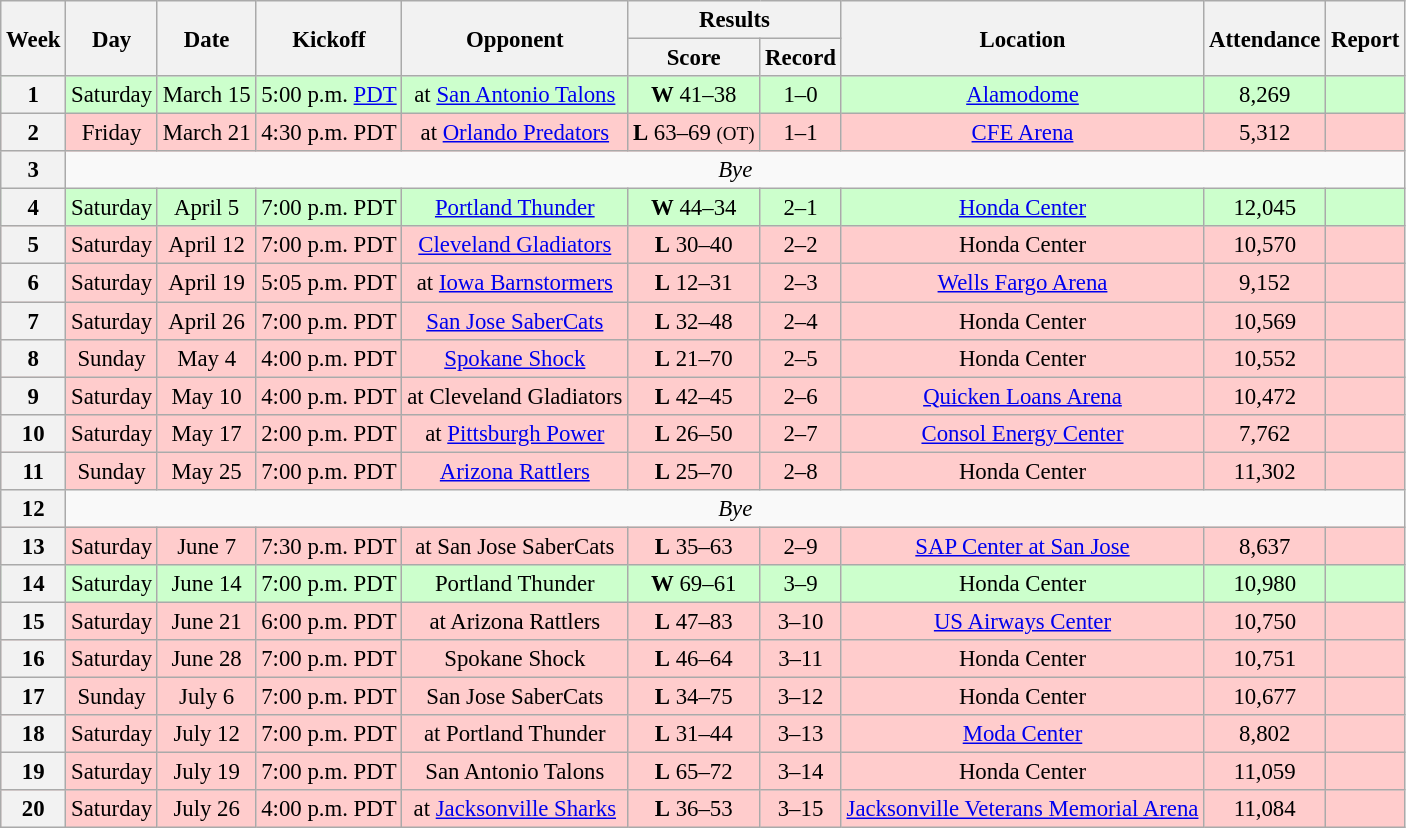<table class="wikitable" style="font-size: 95%;">
<tr>
<th rowspan=2>Week</th>
<th rowspan=2>Day</th>
<th rowspan=2>Date</th>
<th rowspan=2>Kickoff</th>
<th rowspan=2>Opponent</th>
<th colspan=2>Results</th>
<th rowspan=2>Location</th>
<th rowspan=2>Attendance</th>
<th rowspan=2>Report</th>
</tr>
<tr>
<th>Score</th>
<th>Record</th>
</tr>
<tr style= background:#ccffcc>
<th align="center"><strong>1</strong></th>
<td align="center">Saturday</td>
<td align="center">March 15</td>
<td align="center">5:00 p.m. <a href='#'>PDT</a></td>
<td align="center">at <a href='#'>San Antonio Talons</a></td>
<td align="center"><strong>W</strong> 41–38</td>
<td align="center">1–0</td>
<td align="center"><a href='#'>Alamodome</a></td>
<td align="center">8,269</td>
<td align="center"></td>
</tr>
<tr style= background:#ffcccc>
<th align="center"><strong>2</strong></th>
<td align="center">Friday</td>
<td align="center">March 21</td>
<td align="center">4:30 p.m. PDT</td>
<td align="center">at <a href='#'>Orlando Predators</a></td>
<td align="center"><strong>L</strong> 63–69 <small>(OT)</small></td>
<td align="center">1–1</td>
<td align="center"><a href='#'>CFE Arena</a></td>
<td align="center">5,312</td>
<td align="center"></td>
</tr>
<tr style=>
<th align="center"><strong>3</strong></th>
<td colspan=9 align="center" valign="middle"><em>Bye</em></td>
</tr>
<tr style= background:#ccffcc>
<th align="center"><strong>4</strong></th>
<td align="center">Saturday</td>
<td align="center">April 5</td>
<td align="center">7:00 p.m. PDT</td>
<td align="center"><a href='#'>Portland Thunder</a></td>
<td align="center"><strong>W</strong> 44–34</td>
<td align="center">2–1</td>
<td align="center"><a href='#'>Honda Center</a></td>
<td align="center">12,045</td>
<td align="center"></td>
</tr>
<tr style= background:#ffcccc>
<th align="center"><strong>5</strong></th>
<td align="center">Saturday</td>
<td align="center">April 12</td>
<td align="center">7:00 p.m. PDT</td>
<td align="center"><a href='#'>Cleveland Gladiators</a></td>
<td align="center"><strong>L</strong> 30–40</td>
<td align="center">2–2</td>
<td align="center">Honda Center</td>
<td align="center">10,570</td>
<td align="center"></td>
</tr>
<tr style= background:#ffcccc>
<th align="center"><strong>6</strong></th>
<td align="center">Saturday</td>
<td align="center">April 19</td>
<td align="center">5:05 p.m. PDT</td>
<td align="center">at <a href='#'>Iowa Barnstormers</a></td>
<td align="center"><strong>L</strong> 12–31</td>
<td align="center">2–3</td>
<td align="center"><a href='#'>Wells Fargo Arena</a></td>
<td align="center">9,152</td>
<td align="center"></td>
</tr>
<tr style= background:#ffcccc>
<th align="center"><strong>7</strong></th>
<td align="center">Saturday</td>
<td align="center">April 26</td>
<td align="center">7:00 p.m. PDT</td>
<td align="center"><a href='#'>San Jose SaberCats</a></td>
<td align="center"><strong>L</strong> 32–48</td>
<td align="center">2–4</td>
<td align="center">Honda Center</td>
<td align="center">10,569</td>
<td align="center"></td>
</tr>
<tr style= background:#ffcccc>
<th align="center"><strong>8</strong></th>
<td align="center">Sunday</td>
<td align="center">May 4</td>
<td align="center">4:00 p.m. PDT</td>
<td align="center"><a href='#'>Spokane Shock</a></td>
<td align="center"><strong>L</strong> 21–70</td>
<td align="center">2–5</td>
<td align="center">Honda Center</td>
<td align="center">10,552</td>
<td align="center"></td>
</tr>
<tr style= background:#ffcccc>
<th align="center"><strong>9</strong></th>
<td align="center">Saturday</td>
<td align="center">May 10</td>
<td align="center">4:00 p.m. PDT</td>
<td align="center">at Cleveland Gladiators</td>
<td align="center"><strong>L</strong> 42–45</td>
<td align="center">2–6</td>
<td align="center"><a href='#'>Quicken Loans Arena</a></td>
<td align="center">10,472</td>
<td align="center"></td>
</tr>
<tr style= background:#ffcccc>
<th align="center"><strong>10</strong></th>
<td align="center">Saturday</td>
<td align="center">May 17</td>
<td align="center">2:00 p.m. PDT</td>
<td align="center">at <a href='#'>Pittsburgh Power</a></td>
<td align="center"><strong>L</strong> 26–50</td>
<td align="center">2–7</td>
<td align="center"><a href='#'>Consol Energy Center</a></td>
<td align="center">7,762</td>
<td align="center"></td>
</tr>
<tr style= background:#ffcccc>
<th align="center"><strong>11</strong></th>
<td align="center">Sunday</td>
<td align="center">May 25</td>
<td align="center">7:00 p.m. PDT</td>
<td align="center"><a href='#'>Arizona Rattlers</a></td>
<td align="center"><strong>L</strong> 25–70</td>
<td align="center">2–8</td>
<td align="center">Honda Center</td>
<td align="center">11,302</td>
<td align="center"></td>
</tr>
<tr style=>
<th align="center"><strong>12</strong></th>
<td colspan=9 align="center" valign="middle"><em>Bye</em></td>
</tr>
<tr style= background:#ffcccc>
<th align="center"><strong>13</strong></th>
<td align="center">Saturday</td>
<td align="center">June 7</td>
<td align="center">7:30 p.m. PDT</td>
<td align="center">at San Jose SaberCats</td>
<td align="center"><strong>L</strong> 35–63</td>
<td align="center">2–9</td>
<td align="center"><a href='#'>SAP Center at San Jose</a></td>
<td align="center">8,637</td>
<td align="center"></td>
</tr>
<tr style= background:#ccffcc>
<th align="center"><strong>14</strong></th>
<td align="center">Saturday</td>
<td align="center">June 14</td>
<td align="center">7:00 p.m. PDT</td>
<td align="center">Portland Thunder</td>
<td align="center"><strong>W</strong> 69–61</td>
<td align="center">3–9</td>
<td align="center">Honda Center</td>
<td align="center">10,980</td>
<td align="center"></td>
</tr>
<tr style= background:#ffcccc>
<th align="center"><strong>15</strong></th>
<td align="center">Saturday</td>
<td align="center">June 21</td>
<td align="center">6:00 p.m. PDT</td>
<td align="center">at Arizona Rattlers</td>
<td align="center"><strong>L</strong> 47–83</td>
<td align="center">3–10</td>
<td align="center"><a href='#'>US Airways Center</a></td>
<td align="center">10,750</td>
<td align="center"></td>
</tr>
<tr style= background:#ffcccc>
<th align="center"><strong>16</strong></th>
<td align="center">Saturday</td>
<td align="center">June 28</td>
<td align="center">7:00 p.m. PDT</td>
<td align="center">Spokane Shock</td>
<td align="center"><strong>L</strong> 46–64</td>
<td align="center">3–11</td>
<td align="center">Honda Center</td>
<td align="center">10,751</td>
<td align="center"></td>
</tr>
<tr style= background:#ffcccc>
<th align="center"><strong>17</strong></th>
<td align="center">Sunday</td>
<td align="center">July 6</td>
<td align="center">7:00 p.m. PDT</td>
<td align="center">San Jose SaberCats</td>
<td align="center"><strong>L</strong> 34–75</td>
<td align="center">3–12</td>
<td align="center">Honda Center</td>
<td align="center">10,677</td>
<td align="center"></td>
</tr>
<tr style= background:#ffcccc>
<th align="center"><strong>18</strong></th>
<td align="center">Saturday</td>
<td align="center">July 12</td>
<td align="center">7:00 p.m. PDT</td>
<td align="center">at Portland Thunder</td>
<td align="center"><strong>L</strong> 31–44</td>
<td align="center">3–13</td>
<td align="center"><a href='#'>Moda Center</a></td>
<td align="center">8,802</td>
<td align="center"></td>
</tr>
<tr style= background:#ffcccc>
<th align="center"><strong>19</strong></th>
<td align="center">Saturday</td>
<td align="center">July 19</td>
<td align="center">7:00 p.m. PDT</td>
<td align="center">San Antonio Talons</td>
<td align="center"><strong>L</strong> 65–72</td>
<td align="center">3–14</td>
<td align="center">Honda Center</td>
<td align="center">11,059</td>
<td align="center"></td>
</tr>
<tr style= background:#ffcccc>
<th align="center"><strong>20</strong></th>
<td align="center">Saturday</td>
<td align="center">July 26</td>
<td align="center">4:00 p.m. PDT</td>
<td align="center">at <a href='#'>Jacksonville Sharks</a></td>
<td align="center"><strong>L</strong> 36–53</td>
<td align="center">3–15</td>
<td align="center"><a href='#'>Jacksonville Veterans Memorial Arena</a></td>
<td align="center">11,084</td>
<td align="center"></td>
</tr>
</table>
